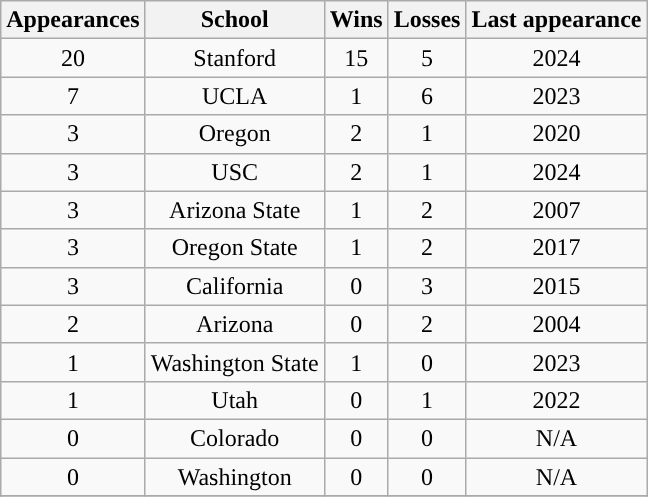<table class="wikitable sortable" style="text-align:center">
<tr>
<th width=px>Appearances</th>
<th width=px>School</th>
<th width=px>Wins</th>
<th width=px>Losses</th>
<th width=px>Last appearance</th>
</tr>
<tr>
<td>20</td>
<td>Stanford</td>
<td>15</td>
<td>5</td>
<td>2024</td>
</tr>
<tr>
<td>7</td>
<td>UCLA</td>
<td>1</td>
<td>6</td>
<td>2023</td>
</tr>
<tr>
<td>3</td>
<td>Oregon</td>
<td>2</td>
<td>1</td>
<td>2020</td>
</tr>
<tr>
<td>3</td>
<td>USC</td>
<td>2</td>
<td>1</td>
<td>2024</td>
</tr>
<tr>
<td>3</td>
<td>Arizona State</td>
<td>1</td>
<td>2</td>
<td>2007</td>
</tr>
<tr>
<td>3</td>
<td>Oregon State</td>
<td>1</td>
<td>2</td>
<td>2017</td>
</tr>
<tr>
<td>3</td>
<td>California</td>
<td>0</td>
<td>3</td>
<td>2015</td>
</tr>
<tr>
<td>2</td>
<td>Arizona</td>
<td>0</td>
<td>2</td>
<td>2004</td>
</tr>
<tr>
<td>1</td>
<td>Washington State</td>
<td>1</td>
<td>0</td>
<td>2023</td>
</tr>
<tr>
<td>1</td>
<td>Utah</td>
<td>0</td>
<td>1</td>
<td>2022</td>
</tr>
<tr>
<td>0</td>
<td>Colorado</td>
<td>0</td>
<td>0</td>
<td>N/A</td>
</tr>
<tr>
<td>0</td>
<td>Washington</td>
<td>0</td>
<td>0</td>
<td>N/A</td>
</tr>
<tr>
</tr>
</table>
